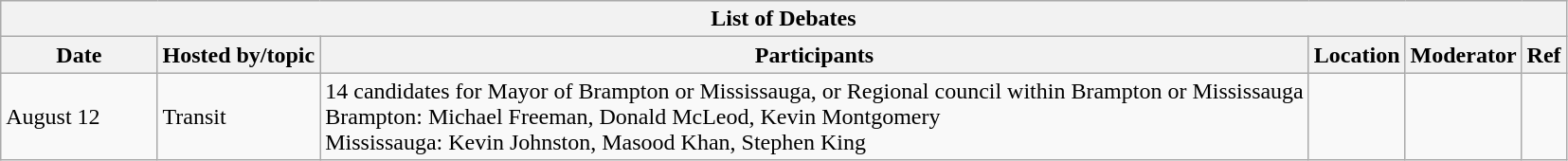<table class="wikitable">
<tr style="background:#e9e9e9;">
<th colspan="6">List of Debates</th>
</tr>
<tr>
<th style="width:10%">Date</th>
<th>Hosted by/topic</th>
<th>Participants</th>
<th>Location</th>
<th>Moderator</th>
<th>Ref</th>
</tr>
<tr>
<td>August 12</td>
<td>Transit</td>
<td>14 candidates for Mayor of Brampton or Mississauga, or Regional council within Brampton or Mississauga<br>Brampton: Michael Freeman, Donald McLeod, Kevin Montgomery<br>Mississauga: Kevin Johnston, Masood Khan, Stephen King</td>
<td></td>
<td></td>
<td></td>
</tr>
</table>
